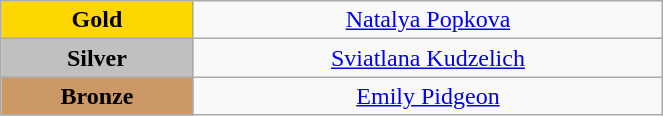<table class="wikitable" style="text-align:center; " width="35%">
<tr>
<td bgcolor="gold"><strong>Gold</strong></td>
<td><a href='#'>Natalya Popkova</a><br>  <small><em></em></small></td>
</tr>
<tr>
<td bgcolor="silver"><strong>Silver</strong></td>
<td><a href='#'>Sviatlana Kudzelich</a><br>  <small><em></em></small></td>
</tr>
<tr>
<td bgcolor="CC9966"><strong>Bronze</strong></td>
<td><a href='#'>Emily Pidgeon</a><br>  <small><em></em></small></td>
</tr>
</table>
